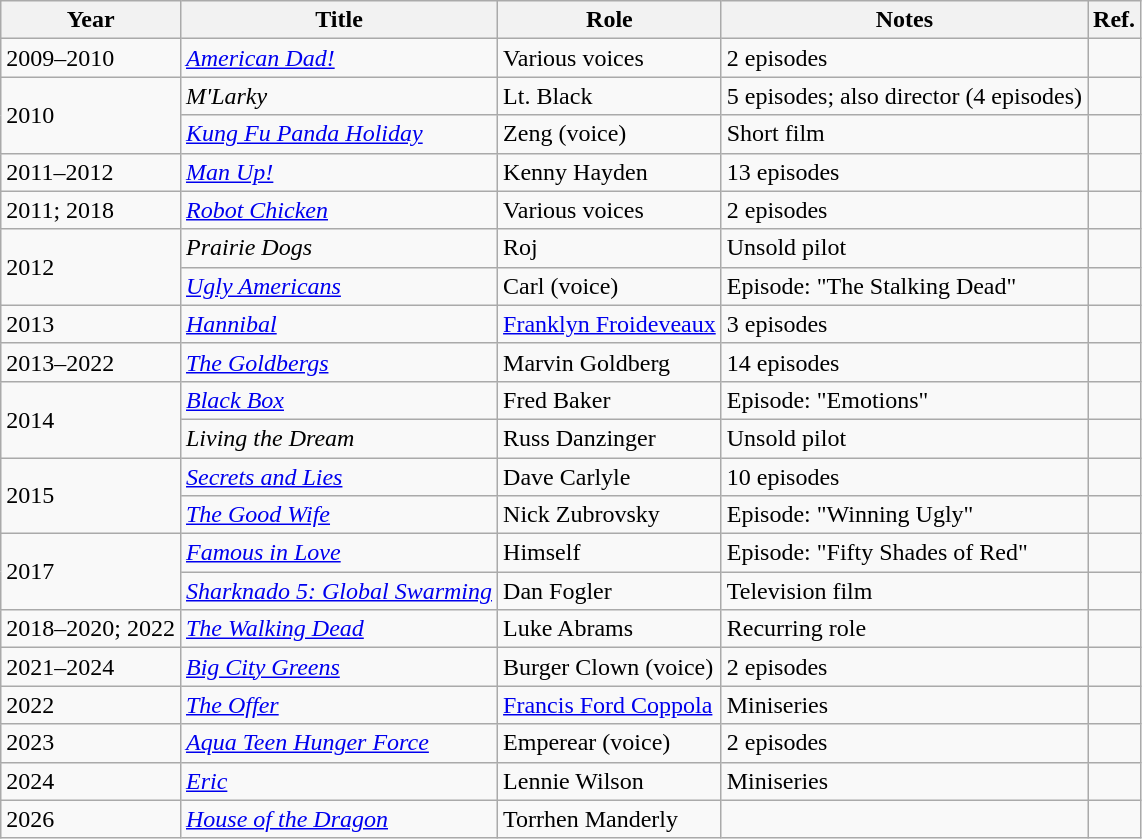<table class = "wikitable sortable">
<tr>
<th>Year</th>
<th>Title</th>
<th>Role</th>
<th class="unsortable">Notes</th>
<th>Ref.</th>
</tr>
<tr>
<td>2009–2010</td>
<td><em><a href='#'>American Dad!</a></em></td>
<td>Various voices</td>
<td>2 episodes</td>
<td></td>
</tr>
<tr>
<td rowspan=2>2010</td>
<td><em>M'Larky</em></td>
<td>Lt. Black</td>
<td>5 episodes; also director (4 episodes)</td>
<td></td>
</tr>
<tr>
<td><em><a href='#'>Kung Fu Panda Holiday</a></em></td>
<td>Zeng (voice)</td>
<td>Short film</td>
<td></td>
</tr>
<tr>
<td>2011–2012</td>
<td><em><a href='#'>Man Up!</a></em></td>
<td>Kenny Hayden</td>
<td>13 episodes</td>
<td></td>
</tr>
<tr>
<td>2011; 2018</td>
<td><em><a href='#'>Robot Chicken</a></em></td>
<td>Various voices</td>
<td>2 episodes</td>
<td></td>
</tr>
<tr>
<td rowspan=2>2012</td>
<td><em>Prairie Dogs</em></td>
<td>Roj</td>
<td>Unsold pilot</td>
<td></td>
</tr>
<tr>
<td><em><a href='#'>Ugly Americans</a></em></td>
<td>Carl (voice)</td>
<td>Episode: "The Stalking Dead"</td>
<td></td>
</tr>
<tr>
<td>2013</td>
<td><em><a href='#'>Hannibal</a></em></td>
<td><a href='#'>Franklyn Froideveaux</a></td>
<td>3 episodes</td>
<td></td>
</tr>
<tr>
<td>2013–2022</td>
<td><em><a href='#'>The Goldbergs</a></em></td>
<td>Marvin Goldberg</td>
<td>14 episodes</td>
<td></td>
</tr>
<tr>
<td rowspan=2>2014</td>
<td><em><a href='#'>Black Box</a></em></td>
<td>Fred Baker</td>
<td>Episode: "Emotions"</td>
<td></td>
</tr>
<tr>
<td><em>Living the Dream</em></td>
<td>Russ Danzinger</td>
<td>Unsold pilot</td>
<td></td>
</tr>
<tr>
<td rowspan=2>2015</td>
<td><em><a href='#'>Secrets and Lies</a></em></td>
<td>Dave Carlyle</td>
<td>10 episodes</td>
<td></td>
</tr>
<tr>
<td><em><a href='#'>The Good Wife</a></em></td>
<td>Nick Zubrovsky</td>
<td>Episode: "Winning Ugly"</td>
<td></td>
</tr>
<tr>
<td rowspan=2>2017</td>
<td><em><a href='#'>Famous in Love</a></em></td>
<td>Himself</td>
<td>Episode: "Fifty Shades of Red"</td>
<td></td>
</tr>
<tr>
<td><em><a href='#'>Sharknado 5: Global Swarming</a></em></td>
<td>Dan Fogler</td>
<td>Television film</td>
<td></td>
</tr>
<tr>
<td>2018–2020; 2022</td>
<td><em><a href='#'>The Walking Dead</a></em></td>
<td>Luke Abrams</td>
<td>Recurring role</td>
<td></td>
</tr>
<tr>
<td>2021–2024</td>
<td><em><a href='#'>Big City Greens</a></em></td>
<td>Burger Clown (voice)</td>
<td>2 episodes</td>
<td></td>
</tr>
<tr>
<td>2022</td>
<td><em><a href='#'>The Offer</a></em></td>
<td><a href='#'>Francis Ford Coppola</a></td>
<td>Miniseries</td>
<td></td>
</tr>
<tr>
<td>2023</td>
<td><em><a href='#'>Aqua Teen Hunger Force</a></em></td>
<td>Emperear (voice)</td>
<td>2 episodes</td>
<td></td>
</tr>
<tr>
<td>2024</td>
<td><em><a href='#'>Eric</a></em></td>
<td>Lennie Wilson</td>
<td>Miniseries</td>
<td></td>
</tr>
<tr>
<td>2026</td>
<td><em><a href='#'>House of the Dragon</a></em></td>
<td>Torrhen Manderly</td>
<td></td>
<td></td>
</tr>
</table>
